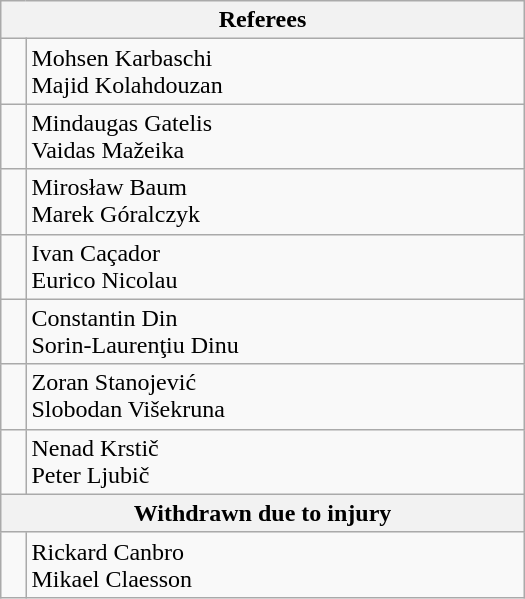<table class="wikitable" style="width: 350px;">
<tr>
<th colspan=2>Referees</th>
</tr>
<tr>
<td></td>
<td>Mohsen Karbaschi<br>Majid Kolahdouzan</td>
</tr>
<tr>
<td></td>
<td>Mindaugas Gatelis<br>Vaidas Mažeika</td>
</tr>
<tr>
<td></td>
<td>Mirosław Baum<br>Marek Góralczyk</td>
</tr>
<tr>
<td></td>
<td>Ivan Caçador<br>Eurico Nicolau</td>
</tr>
<tr>
<td></td>
<td>Constantin Din<br>Sorin-Laurenţiu Dinu</td>
</tr>
<tr>
<td></td>
<td>Zoran Stanojević<br>Slobodan Višekruna</td>
</tr>
<tr>
<td></td>
<td Nenad Krstič (referee)>Nenad Krstič<br>Peter Ljubič</td>
</tr>
<tr>
<th colspan=2>Withdrawn due to injury</th>
</tr>
<tr>
<td></td>
<td>Rickard Canbro<br>Mikael Claesson</td>
</tr>
</table>
